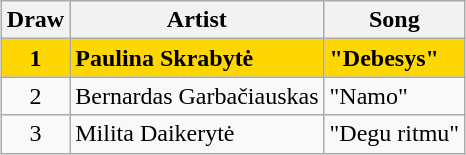<table class="sortable wikitable" style="margin: 1em auto 1em auto; text-align:center;">
<tr>
<th>Draw</th>
<th>Artist</th>
<th>Song</th>
</tr>
<tr style="font-weight:bold; background:gold;">
<td>1</td>
<td align="left">Paulina Skrabytė</td>
<td align="left">"Debesys"</td>
</tr>
<tr>
<td>2</td>
<td align="left">Bernardas Garbačiauskas</td>
<td align="left">"Namo"</td>
</tr>
<tr>
<td>3</td>
<td align="left">Milita Daikerytė</td>
<td align="left">"Degu ritmu"</td>
</tr>
</table>
